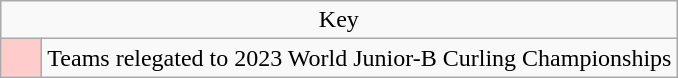<table class="wikitable" style="text-align: center">
<tr>
<td colspan=2>Key</td>
</tr>
<tr>
<td style="background:#ffcccc; width:20px;"></td>
<td align=left>Teams relegated to 2023 World Junior-B Curling Championships</td>
</tr>
</table>
